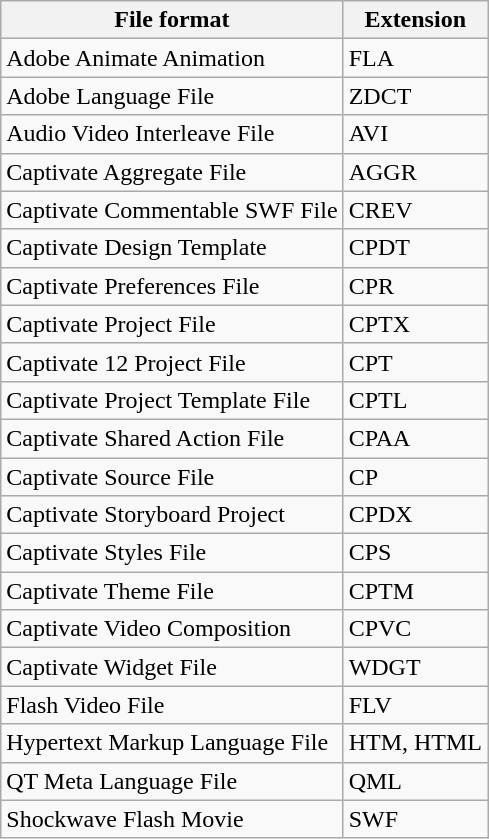<table class="wikitable" style="text-align:left">
<tr>
<th>File format</th>
<th>Extension</th>
</tr>
<tr>
<td>Adobe Animate Animation</td>
<td>FLA</td>
</tr>
<tr>
<td>Adobe Language File</td>
<td>ZDCT</td>
</tr>
<tr>
<td>Audio Video Interleave File</td>
<td>AVI</td>
</tr>
<tr>
<td>Captivate Aggregate File</td>
<td>AGGR</td>
</tr>
<tr>
<td>Captivate Commentable SWF File</td>
<td>CREV</td>
</tr>
<tr>
<td>Captivate Design Template</td>
<td>CPDT</td>
</tr>
<tr>
<td>Captivate Preferences File</td>
<td>CPR</td>
</tr>
<tr>
<td>Captivate Project File</td>
<td>CPTX</td>
</tr>
<tr>
<td>Captivate 12 Project File</td>
<td>CPT</td>
</tr>
<tr>
<td>Captivate Project Template File</td>
<td>CPTL</td>
</tr>
<tr>
<td>Captivate Shared Action File</td>
<td>CPAA</td>
</tr>
<tr>
<td>Captivate Source File</td>
<td>CP</td>
</tr>
<tr>
<td>Captivate Storyboard Project</td>
<td>CPDX</td>
</tr>
<tr>
<td>Captivate Styles File</td>
<td>CPS</td>
</tr>
<tr>
<td>Captivate Theme File</td>
<td>CPTM</td>
</tr>
<tr>
<td>Captivate Video Composition</td>
<td>CPVC</td>
</tr>
<tr>
<td>Captivate Widget File</td>
<td>WDGT</td>
</tr>
<tr>
<td>Flash Video File</td>
<td>FLV</td>
</tr>
<tr>
<td>Hypertext Markup Language File</td>
<td>HTM, HTML</td>
</tr>
<tr>
<td>QT Meta Language File</td>
<td>QML</td>
</tr>
<tr>
<td>Shockwave Flash Movie</td>
<td>SWF</td>
</tr>
</table>
